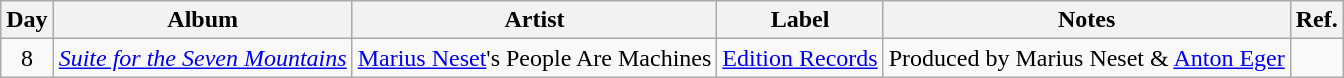<table class="wikitable">
<tr>
<th>Day</th>
<th>Album</th>
<th>Artist</th>
<th>Label</th>
<th>Notes</th>
<th>Ref.</th>
</tr>
<tr>
<td rowspan="1" style="text-align:center;">8</td>
<td><em><a href='#'>Suite for the Seven Mountains</a></em></td>
<td><a href='#'>Marius Neset</a>'s People Are Machines</td>
<td><a href='#'>Edition Records</a></td>
<td>Produced by Marius Neset & <a href='#'>Anton Eger</a></td>
<td style="text-align:center;"></td>
</tr>
</table>
